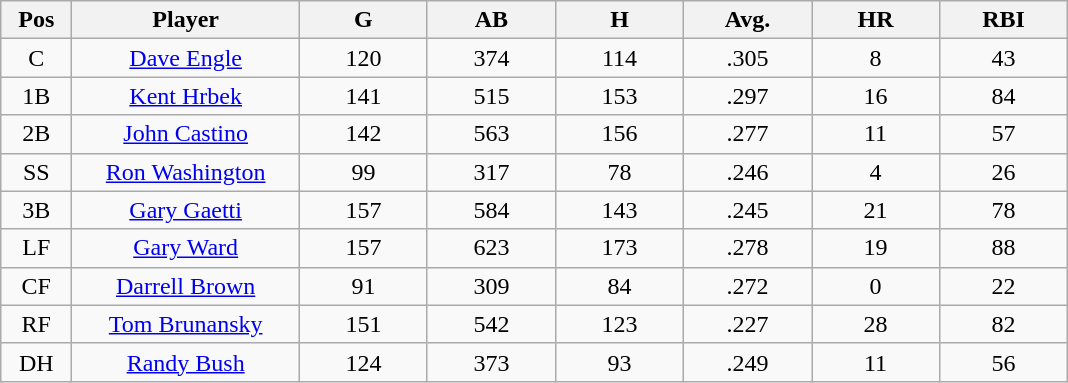<table class="wikitable sortable">
<tr>
<th bgcolor="#DDDDFF" width="5%">Pos</th>
<th bgcolor="#DDDDFF" width="16%">Player</th>
<th bgcolor="#DDDDFF" width="9%">G</th>
<th bgcolor="#DDDDFF" width="9%">AB</th>
<th bgcolor="#DDDDFF" width="9%">H</th>
<th bgcolor="#DDDDFF" width="9%">Avg.</th>
<th bgcolor="#DDDDFF" width="9%">HR</th>
<th bgcolor="#DDDDFF" width="9%">RBI</th>
</tr>
<tr align="center">
<td>C</td>
<td><a href='#'>Dave Engle</a></td>
<td>120</td>
<td>374</td>
<td>114</td>
<td>.305</td>
<td>8</td>
<td>43</td>
</tr>
<tr align=center>
<td>1B</td>
<td><a href='#'>Kent Hrbek</a></td>
<td>141</td>
<td>515</td>
<td>153</td>
<td>.297</td>
<td>16</td>
<td>84</td>
</tr>
<tr align="center">
<td>2B</td>
<td><a href='#'>John Castino</a></td>
<td>142</td>
<td>563</td>
<td>156</td>
<td>.277</td>
<td>11</td>
<td>57</td>
</tr>
<tr align="center">
<td>SS</td>
<td><a href='#'>Ron Washington</a></td>
<td>99</td>
<td>317</td>
<td>78</td>
<td>.246</td>
<td>4</td>
<td>26</td>
</tr>
<tr align=center>
<td>3B</td>
<td><a href='#'>Gary Gaetti</a></td>
<td>157</td>
<td>584</td>
<td>143</td>
<td>.245</td>
<td>21</td>
<td>78</td>
</tr>
<tr align="center">
<td>LF</td>
<td><a href='#'>Gary Ward</a></td>
<td>157</td>
<td>623</td>
<td>173</td>
<td>.278</td>
<td>19</td>
<td>88</td>
</tr>
<tr align="center">
<td>CF</td>
<td><a href='#'>Darrell Brown</a></td>
<td>91</td>
<td>309</td>
<td>84</td>
<td>.272</td>
<td>0</td>
<td>22</td>
</tr>
<tr align=center>
<td>RF</td>
<td><a href='#'>Tom Brunansky</a></td>
<td>151</td>
<td>542</td>
<td>123</td>
<td>.227</td>
<td>28</td>
<td>82</td>
</tr>
<tr align="center">
<td>DH</td>
<td><a href='#'>Randy Bush</a></td>
<td>124</td>
<td>373</td>
<td>93</td>
<td>.249</td>
<td>11</td>
<td>56</td>
</tr>
</table>
